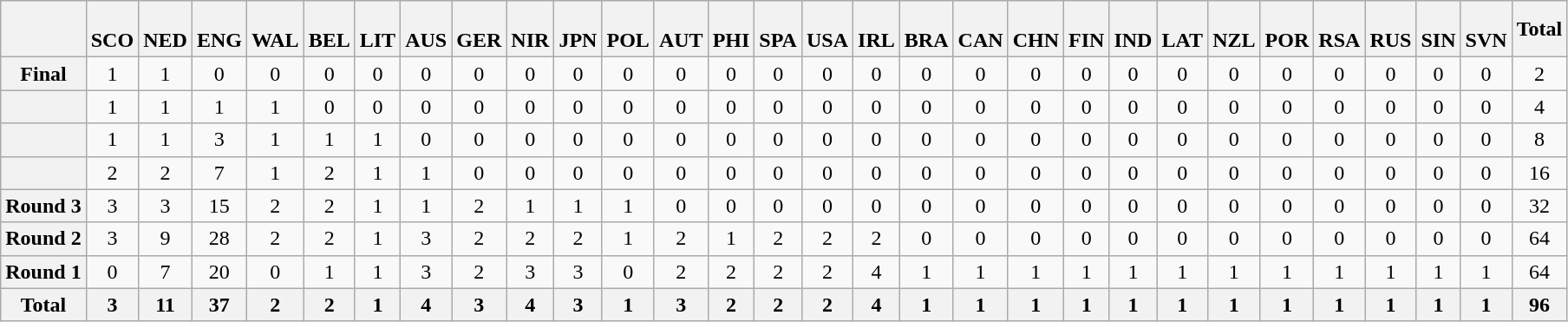<table class="wikitable">
<tr>
<th></th>
<th> <br>SCO</th>
<th> <br>NED</th>
<th> <br>ENG</th>
<th> <br>WAL</th>
<th> <br>BEL</th>
<th> <br>LIT</th>
<th> <br>AUS</th>
<th> <br>GER</th>
<th> <br>NIR</th>
<th> <br>JPN</th>
<th> <br>POL</th>
<th> <br>AUT</th>
<th> <br>PHI</th>
<th> <br>SPA</th>
<th> <br>USA</th>
<th> <br>IRL</th>
<th> <br>BRA</th>
<th> <br>CAN</th>
<th> <br>CHN</th>
<th> <br>FIN</th>
<th> <br>IND</th>
<th> <br>LAT</th>
<th> <br>NZL</th>
<th> <br>POR</th>
<th> <br>RSA</th>
<th> <br>RUS</th>
<th> <br>SIN</th>
<th> <br>SVN</th>
<th>Total</th>
</tr>
<tr align="center">
<th>Final</th>
<td>1</td>
<td>1</td>
<td>0</td>
<td>0</td>
<td>0</td>
<td>0</td>
<td>0</td>
<td>0</td>
<td>0</td>
<td>0</td>
<td>0</td>
<td>0</td>
<td>0</td>
<td>0</td>
<td>0</td>
<td>0</td>
<td>0</td>
<td>0</td>
<td>0</td>
<td>0</td>
<td>0</td>
<td>0</td>
<td>0</td>
<td>0</td>
<td>0</td>
<td>0</td>
<td>0</td>
<td>0</td>
<td>2</td>
</tr>
<tr align="center">
<th></th>
<td>1</td>
<td>1</td>
<td>1</td>
<td>1</td>
<td>0</td>
<td>0</td>
<td>0</td>
<td>0</td>
<td>0</td>
<td>0</td>
<td>0</td>
<td>0</td>
<td>0</td>
<td>0</td>
<td>0</td>
<td>0</td>
<td>0</td>
<td>0</td>
<td>0</td>
<td>0</td>
<td>0</td>
<td>0</td>
<td>0</td>
<td>0</td>
<td>0</td>
<td>0</td>
<td>0</td>
<td>0</td>
<td>4</td>
</tr>
<tr align="center">
<th></th>
<td>1</td>
<td>1</td>
<td>3</td>
<td>1</td>
<td>1</td>
<td>1</td>
<td>0</td>
<td>0</td>
<td>0</td>
<td>0</td>
<td>0</td>
<td>0</td>
<td>0</td>
<td>0</td>
<td>0</td>
<td>0</td>
<td>0</td>
<td>0</td>
<td>0</td>
<td>0</td>
<td>0</td>
<td>0</td>
<td>0</td>
<td>0</td>
<td>0</td>
<td>0</td>
<td>0</td>
<td>0</td>
<td>8</td>
</tr>
<tr align="center">
<th></th>
<td>2</td>
<td>2</td>
<td>7</td>
<td>1</td>
<td>2</td>
<td>1</td>
<td>1</td>
<td>0</td>
<td>0</td>
<td>0</td>
<td>0</td>
<td>0</td>
<td>0</td>
<td>0</td>
<td>0</td>
<td>0</td>
<td>0</td>
<td>0</td>
<td>0</td>
<td>0</td>
<td>0</td>
<td>0</td>
<td>0</td>
<td>0</td>
<td>0</td>
<td>0</td>
<td>0</td>
<td>0</td>
<td>16</td>
</tr>
<tr align="center">
<th>Round 3</th>
<td>3</td>
<td>3</td>
<td>15</td>
<td>2</td>
<td>2</td>
<td>1</td>
<td>1</td>
<td>2</td>
<td>1</td>
<td>1</td>
<td>1</td>
<td>0</td>
<td>0</td>
<td>0</td>
<td>0</td>
<td>0</td>
<td>0</td>
<td>0</td>
<td>0</td>
<td>0</td>
<td>0</td>
<td>0</td>
<td>0</td>
<td>0</td>
<td>0</td>
<td>0</td>
<td>0</td>
<td>0</td>
<td>32</td>
</tr>
<tr align="center">
<th>Round 2</th>
<td>3</td>
<td>9</td>
<td>28</td>
<td>2</td>
<td>2</td>
<td>1</td>
<td>3</td>
<td>2</td>
<td>2</td>
<td>2</td>
<td>1</td>
<td>2</td>
<td>1</td>
<td>2</td>
<td>2</td>
<td>2</td>
<td>0</td>
<td>0</td>
<td>0</td>
<td>0</td>
<td>0</td>
<td>0</td>
<td>0</td>
<td>0</td>
<td>0</td>
<td>0</td>
<td>0</td>
<td>0</td>
<td>64</td>
</tr>
<tr align="center">
<th>Round 1</th>
<td>0</td>
<td>7</td>
<td>20</td>
<td>0</td>
<td>1</td>
<td>1</td>
<td>3</td>
<td>2</td>
<td>3</td>
<td>3</td>
<td>0</td>
<td>2</td>
<td>2</td>
<td>2</td>
<td>2</td>
<td>4</td>
<td>1</td>
<td>1</td>
<td>1</td>
<td>1</td>
<td>1</td>
<td>1</td>
<td>1</td>
<td>1</td>
<td>1</td>
<td>1</td>
<td>1</td>
<td>1</td>
<td>64</td>
</tr>
<tr align="center">
<th>Total</th>
<th>3</th>
<th>11</th>
<th>37</th>
<th>2</th>
<th>2</th>
<th>1</th>
<th>4</th>
<th>3</th>
<th>4</th>
<th>3</th>
<th>1</th>
<th>3</th>
<th>2</th>
<th>2</th>
<th>2</th>
<th>4</th>
<th>1</th>
<th>1</th>
<th>1</th>
<th>1</th>
<th>1</th>
<th>1</th>
<th>1</th>
<th>1</th>
<th>1</th>
<th>1</th>
<th>1</th>
<th>1</th>
<th>96</th>
</tr>
</table>
